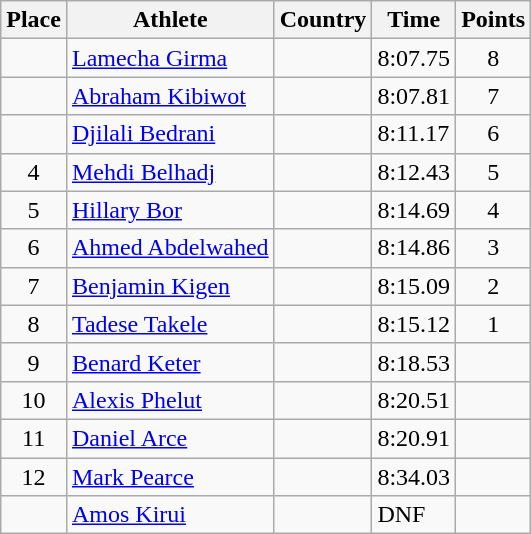<table class="wikitable">
<tr>
<th>Place</th>
<th>Athlete</th>
<th>Country</th>
<th>Time</th>
<th>Points</th>
</tr>
<tr>
<td align=center></td>
<td><a href='#'>Lamecha Girma</a></td>
<td></td>
<td>8:07.75</td>
<td align=center>8</td>
</tr>
<tr>
<td align=center></td>
<td><a href='#'>Abraham Kibiwot</a></td>
<td></td>
<td>8:07.81</td>
<td align=center>7</td>
</tr>
<tr>
<td align=center></td>
<td><a href='#'>Djilali Bedrani</a></td>
<td></td>
<td>8:11.17</td>
<td align=center>6</td>
</tr>
<tr>
<td align=center>4</td>
<td><a href='#'>Mehdi Belhadj</a></td>
<td></td>
<td>8:12.43</td>
<td align=center>5</td>
</tr>
<tr>
<td align=center>5</td>
<td><a href='#'>Hillary Bor</a></td>
<td></td>
<td>8:14.69</td>
<td align=center>4</td>
</tr>
<tr>
<td align=center>6</td>
<td><a href='#'>Ahmed Abdelwahed</a></td>
<td></td>
<td>8:14.86</td>
<td align=center>3</td>
</tr>
<tr>
<td align=center>7</td>
<td><a href='#'>Benjamin Kigen</a></td>
<td></td>
<td>8:15.09</td>
<td align=center>2</td>
</tr>
<tr>
<td align=center>8</td>
<td><a href='#'>Tadese Takele</a></td>
<td></td>
<td>8:15.12</td>
<td align=center>1</td>
</tr>
<tr>
<td align=center>9</td>
<td><a href='#'>Benard Keter</a></td>
<td></td>
<td>8:18.53</td>
<td align=center></td>
</tr>
<tr>
<td align=center>10</td>
<td><a href='#'>Alexis Phelut</a></td>
<td></td>
<td>8:20.51</td>
<td align=center></td>
</tr>
<tr>
<td align=center>11</td>
<td><a href='#'>Daniel Arce</a></td>
<td></td>
<td>8:20.91</td>
<td align=center></td>
</tr>
<tr>
<td align=center>12</td>
<td><a href='#'>Mark Pearce</a></td>
<td></td>
<td>8:34.03</td>
<td align=center></td>
</tr>
<tr>
<td align=center></td>
<td><a href='#'>Amos Kirui</a></td>
<td></td>
<td>DNF</td>
<td align=center></td>
</tr>
</table>
